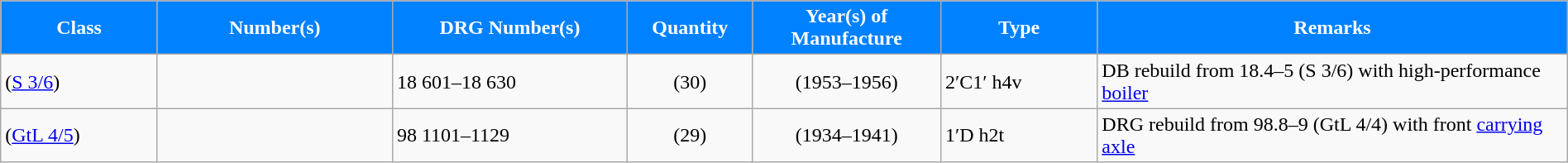<table class="wikitable" style="width:100%;">
<tr>
<th style="color:#fff; background:#0081ff; width:10%;">Class</th>
<th style="color:#fff; background:#0081ff; width:15%;">Number(s)</th>
<th style="color:#fff; background:#0081ff; width:15%;">DRG Number(s)</th>
<th style="color:#fff; background:#0081ff; width:8%;">Quantity</th>
<th style="color:#fff; background:#0081ff; width:12%;">Year(s) of Manufacture</th>
<th style="color:#fff; background:#0081ff; width:10%;">Type</th>
<th style="color:#fff; background:#0081ff; width:30%;">Remarks</th>
</tr>
<tr>
<td>(<a href='#'>S 3/6</a>)</td>
<td></td>
<td>18 601–18 630</td>
<td style="text-align:center;">(30)</td>
<td style="text-align:center;">(1953–1956)</td>
<td>2′C1′ h4v</td>
<td>DB rebuild from 18.4–5 (S 3/6) with high-performance <a href='#'>boiler</a></td>
</tr>
<tr>
<td>(<a href='#'>GtL 4/5</a>)</td>
<td></td>
<td>98 1101–1129</td>
<td style="text-align:center;">(29)</td>
<td style="text-align:center;">(1934–1941)</td>
<td>1′D h2t</td>
<td>DRG rebuild from 98.8–9 (GtL 4/4) with front <a href='#'>carrying axle</a></td>
</tr>
</table>
